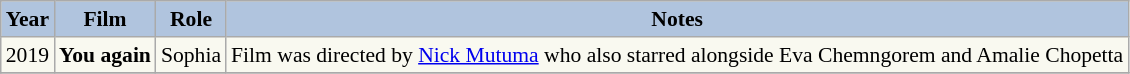<table class="wikitable" style="font-size:90%; background: #f9f9f0">
<tr style="text-align:center;">
<th style="background:#B0C4DE;">Year</th>
<th style="background:#B0C4DE;">Film</th>
<th style="background:#B0C4DE;">Role</th>
<th style="background:#B0C4DE;">Notes</th>
</tr>
<tr>
<td>2019</td>
<td><strong>You again</strong></td>
<td>Sophia</td>
<td>Film was directed by <a href='#'>Nick Mutuma</a> who also starred alongside Eva Chemngorem and Amalie Chopetta</td>
</tr>
<tr>
</tr>
</table>
